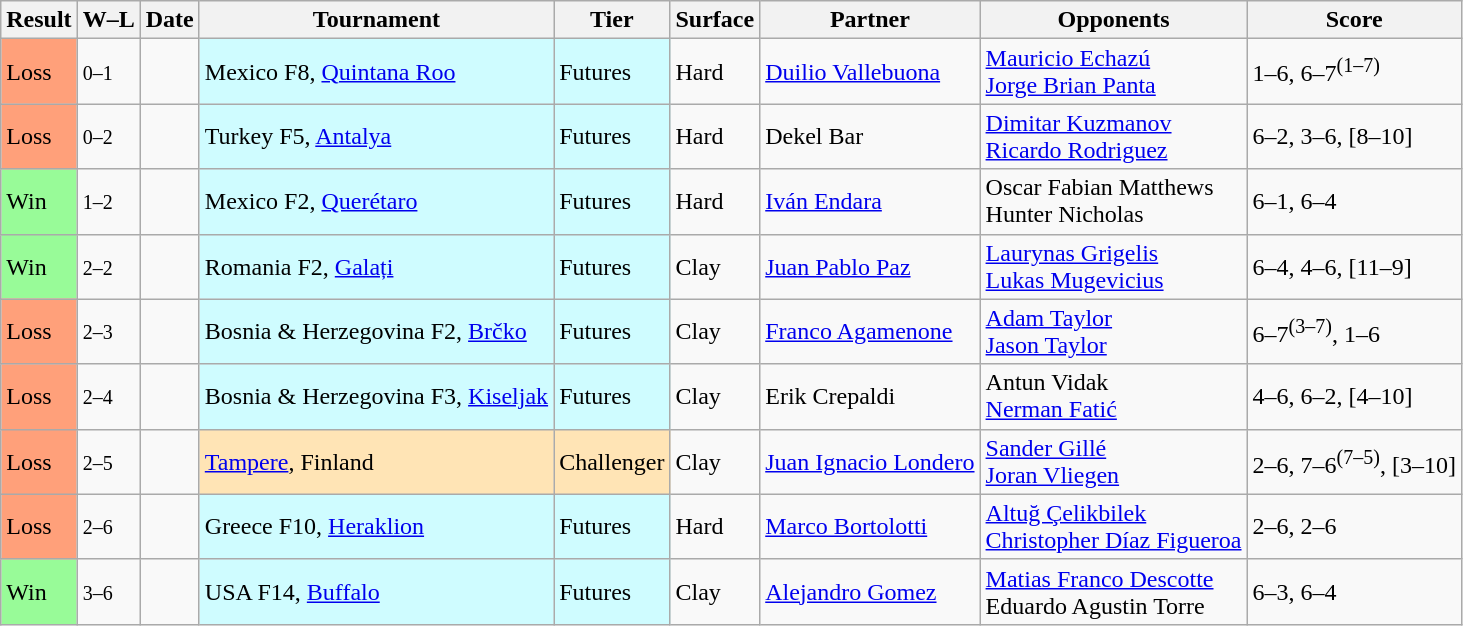<table class="sortable wikitable">
<tr>
<th>Result</th>
<th class="unsortable">W–L</th>
<th>Date</th>
<th>Tournament</th>
<th>Tier</th>
<th>Surface</th>
<th>Partner</th>
<th>Opponents</th>
<th class="unsortable">Score</th>
</tr>
<tr>
<td bgcolor=FFA07A>Loss</td>
<td><small>0–1</small></td>
<td></td>
<td style="background:#cffcff;">Mexico F8, <a href='#'>Quintana Roo</a></td>
<td style="background:#cffcff;">Futures</td>
<td>Hard</td>
<td> <a href='#'>Duilio Vallebuona</a></td>
<td> <a href='#'>Mauricio Echazú</a> <br>  <a href='#'>Jorge Brian Panta</a></td>
<td>1–6, 6–7<sup>(1–7)</sup></td>
</tr>
<tr>
<td bgcolor=FFA07A>Loss</td>
<td><small>0–2</small></td>
<td></td>
<td style="background:#cffcff;">Turkey F5, <a href='#'>Antalya</a></td>
<td style="background:#cffcff;">Futures</td>
<td>Hard</td>
<td> Dekel Bar</td>
<td> <a href='#'>Dimitar Kuzmanov</a> <br>  <a href='#'>Ricardo Rodriguez</a></td>
<td>6–2, 3–6, [8–10]</td>
</tr>
<tr>
<td bgcolor=98FB98>Win</td>
<td><small>1–2</small></td>
<td></td>
<td style="background:#cffcff;">Mexico F2, <a href='#'>Querétaro</a></td>
<td style="background:#cffcff;">Futures</td>
<td>Hard</td>
<td> <a href='#'>Iván Endara</a></td>
<td> Oscar Fabian Matthews <br>  Hunter Nicholas</td>
<td>6–1, 6–4</td>
</tr>
<tr>
<td bgcolor=98FB98>Win</td>
<td><small>2–2</small></td>
<td></td>
<td style="background:#cffcff;">Romania F2, <a href='#'>Galați</a></td>
<td style="background:#cffcff;">Futures</td>
<td>Clay</td>
<td> <a href='#'>Juan Pablo Paz</a></td>
<td> <a href='#'>Laurynas Grigelis</a> <br>  <a href='#'>Lukas Mugevicius</a></td>
<td>6–4, 4–6, [11–9]</td>
</tr>
<tr>
<td bgcolor=FFA07A>Loss</td>
<td><small>2–3</small></td>
<td></td>
<td style="background:#cffcff;">Bosnia & Herzegovina F2, <a href='#'>Brčko</a></td>
<td style="background:#cffcff;">Futures</td>
<td>Clay</td>
<td> <a href='#'>Franco Agamenone</a></td>
<td> <a href='#'>Adam Taylor</a> <br>  <a href='#'>Jason Taylor</a></td>
<td>6–7<sup>(3–7)</sup>, 1–6</td>
</tr>
<tr>
<td bgcolor=FFA07A>Loss</td>
<td><small>2–4</small></td>
<td></td>
<td style="background:#cffcff;">Bosnia & Herzegovina F3, <a href='#'>Kiseljak</a></td>
<td style="background:#cffcff;">Futures</td>
<td>Clay</td>
<td> Erik Crepaldi</td>
<td> Antun Vidak <br>  <a href='#'>Nerman Fatić</a></td>
<td>4–6, 6–2, [4–10]</td>
</tr>
<tr>
<td bgcolor=FFA07A>Loss</td>
<td><small>2–5</small></td>
<td></td>
<td style="background:moccasin;"><a href='#'>Tampere</a>, Finland</td>
<td style="background:moccasin;">Challenger</td>
<td>Clay</td>
<td> <a href='#'>Juan Ignacio Londero</a></td>
<td> <a href='#'>Sander Gillé</a> <br>  <a href='#'>Joran Vliegen</a></td>
<td>2–6, 7–6<sup>(7–5)</sup>, [3–10]</td>
</tr>
<tr>
<td bgcolor=FFA07A>Loss</td>
<td><small>2–6</small></td>
<td></td>
<td style="background:#cffcff;">Greece F10, <a href='#'>Heraklion</a></td>
<td style="background:#cffcff;">Futures</td>
<td>Hard</td>
<td> <a href='#'>Marco Bortolotti</a></td>
<td> <a href='#'>Altuğ Çelikbilek</a> <br>  <a href='#'>Christopher Díaz Figueroa</a></td>
<td>2–6, 2–6</td>
</tr>
<tr>
<td bgcolor=98FB98>Win</td>
<td><small>3–6</small></td>
<td></td>
<td style="background:#cffcff;">USA F14, <a href='#'>Buffalo</a></td>
<td style="background:#cffcff;">Futures</td>
<td>Clay</td>
<td> <a href='#'>Alejandro Gomez</a></td>
<td> <a href='#'>Matias Franco Descotte</a> <br>  Eduardo Agustin Torre</td>
<td>6–3, 6–4</td>
</tr>
</table>
